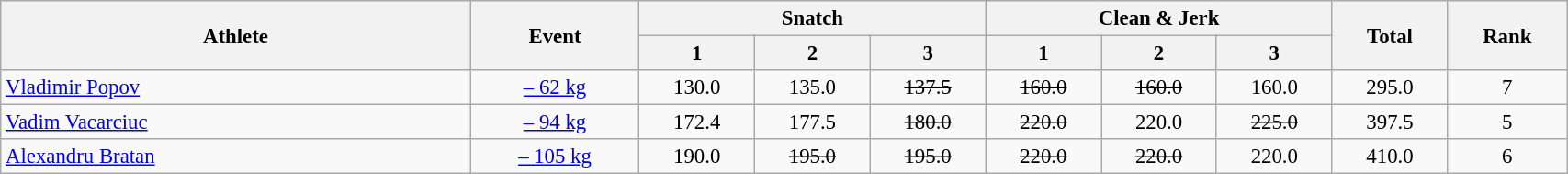<table class=wikitable style="font-size:95%" width="90%">
<tr>
<th rowspan="2">Athlete</th>
<th rowspan="2">Event</th>
<th colspan="3">Snatch</th>
<th colspan="3">Clean & Jerk</th>
<th rowspan="2">Total</th>
<th rowspan="2">Rank</th>
</tr>
<tr>
<th>1</th>
<th>2</th>
<th>3</th>
<th>1</th>
<th>2</th>
<th>3</th>
</tr>
<tr>
<td width=30%><a href='#'>Vladimir Popov</a></td>
<td align=center><a href='#'>– 62 kg</a></td>
<td align=center>130.0</td>
<td align=center>135.0</td>
<td align=center><s>137.5</s></td>
<td align=center><s>160.0</s></td>
<td align=center><s>160.0</s></td>
<td align=center>160.0</td>
<td align=center>295.0</td>
<td align=center>7</td>
</tr>
<tr>
<td width=30%><a href='#'>Vadim Vacarciuc</a></td>
<td align=center><a href='#'>– 94 kg</a></td>
<td align=center>172.4</td>
<td align=center>177.5</td>
<td align=center><s>180.0</s></td>
<td align=center><s>220.0</s></td>
<td align=center>220.0</td>
<td align=center><s>225.0</s></td>
<td align=center>397.5</td>
<td align=center>5</td>
</tr>
<tr>
<td width=30%><a href='#'>Alexandru Bratan</a></td>
<td align=center><a href='#'>– 105 kg</a></td>
<td align=center>190.0</td>
<td align=center><s>195.0</s></td>
<td align=center><s>195.0</s></td>
<td align=center><s>220.0</s></td>
<td align=center><s>220.0</s></td>
<td align=center>220.0</td>
<td align=center>410.0</td>
<td align=center>6</td>
</tr>
</table>
